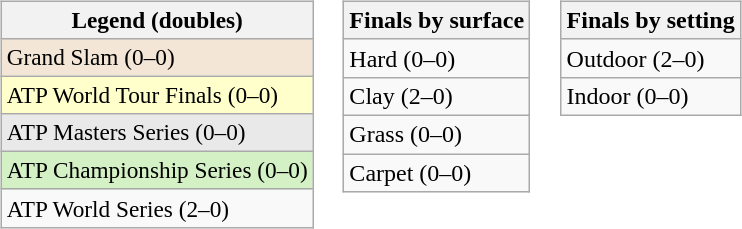<table>
<tr valign="top">
<td><br><table class=wikitable style=font-size:97%>
<tr>
<th>Legend (doubles)</th>
</tr>
<tr bgcolor=f3e6d7>
<td>Grand Slam (0–0)</td>
</tr>
<tr bgcolor=ffffcc>
<td>ATP World Tour Finals (0–0)</td>
</tr>
<tr bgcolor=e9e9e9>
<td>ATP Masters Series (0–0)</td>
</tr>
<tr style="background:#d4f1c5;">
<td>ATP Championship Series (0–0)</td>
</tr>
<tr>
<td>ATP World Series (2–0)</td>
</tr>
</table>
</td>
<td><br><table class="wikitable">
<tr>
<th>Finals by surface</th>
</tr>
<tr>
<td>Hard (0–0)</td>
</tr>
<tr>
<td>Clay (2–0)</td>
</tr>
<tr>
<td>Grass (0–0)</td>
</tr>
<tr>
<td>Carpet (0–0)</td>
</tr>
</table>
</td>
<td><br><table class="wikitable">
<tr>
<th>Finals by setting</th>
</tr>
<tr>
<td>Outdoor (2–0)</td>
</tr>
<tr>
<td>Indoor (0–0)</td>
</tr>
</table>
</td>
</tr>
</table>
